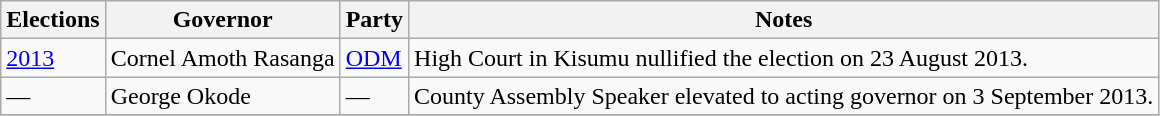<table class="wikitable">
<tr>
<th>Elections</th>
<th>Governor</th>
<th>Party</th>
<th>Notes</th>
</tr>
<tr>
<td><a href='#'>2013</a></td>
<td>Cornel Amoth Rasanga</td>
<td><a href='#'>ODM</a></td>
<td>High Court in Kisumu nullified the election on 23 August 2013.</td>
</tr>
<tr>
<td>—</td>
<td>George Okode</td>
<td>—</td>
<td>County Assembly Speaker elevated to acting governor on 3 September 2013.</td>
</tr>
<tr>
</tr>
</table>
